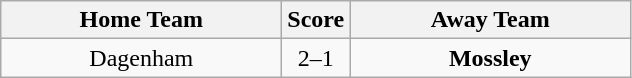<table class="wikitable" style="text-align:center">
<tr>
<th width=180>Home Team</th>
<th width=20>Score</th>
<th width=180>Away Team</th>
</tr>
<tr>
<td>Dagenham</td>
<td>2–1</td>
<td><strong>Mossley</strong></td>
</tr>
</table>
